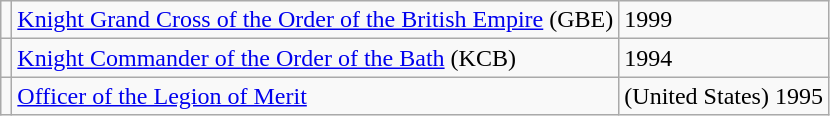<table class="wikitable">
<tr>
<td></td>
<td><a href='#'>Knight Grand Cross of the Order of the British Empire</a> (GBE)</td>
<td>1999</td>
</tr>
<tr>
<td></td>
<td><a href='#'>Knight Commander of the Order of the Bath</a> (KCB)</td>
<td>1994</td>
</tr>
<tr>
<td></td>
<td><a href='#'>Officer of the Legion of Merit</a></td>
<td>(United States) 1995</td>
</tr>
</table>
